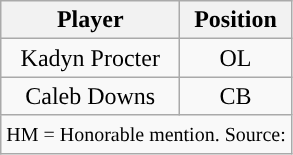<table class="wikitable" style="text-align: center">
<tr align=center>
<th>Player</th>
<th>Position</th>
</tr>
<tr>
<td>Kadyn Procter</td>
<td>OL</td>
</tr>
<tr>
<td>Caleb Downs</td>
<td>CB</td>
</tr>
<tr>
<td colspan="3"><small>HM = Honorable mention. Source:  </small> </td>
</tr>
</table>
